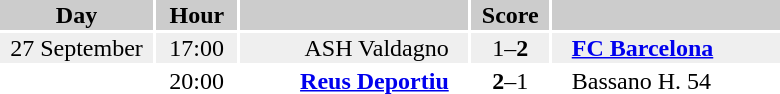<table border="0" style="border: 1px solid #999 style="font-size:90%; background-color:white">
<tr align="center" bgcolor="#cccccc">
<th width="100">  Day  </th>
<th width="30">  Hour  </th>
<th width="150"></th>
<th width="50">Score</th>
<th width="150"></th>
</tr>
<tr align="center" bgcolor="#efefef">
<td>27 September</td>
<td>17:00</td>
<td align="right">ASH Valdagno   </td>
<td>1–<strong>2</strong></td>
<td align="left">   <strong><a href='#'>FC Barcelona</a></strong></td>
</tr>
<tr align="center">
<td></td>
<td>20:00</td>
<td align="right"><strong><a href='#'>Reus Deportiu</a></strong>   </td>
<td><strong>2</strong>–1</td>
<td align="left">   Bassano H. 54</td>
</tr>
</table>
